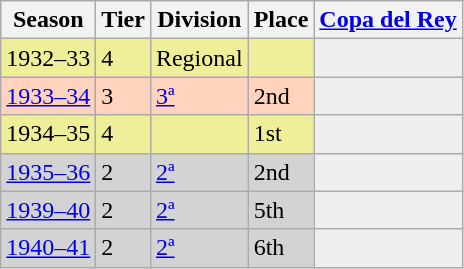<table class="wikitable">
<tr style="background:#f0f6fa;">
<th>Season</th>
<th>Tier</th>
<th>Division</th>
<th>Place</th>
<th><a href='#'>Copa del Rey</a></th>
</tr>
<tr>
<td style="background:#EFEF99;">1932–33</td>
<td style="background:#EFEF99;">4</td>
<td style="background:#EFEF99;">Regional</td>
<td style="background:#EFEF99;"></td>
<th style="background:#efefef;"></th>
</tr>
<tr>
<td style="background:#FFD3BD;"><a href='#'>1933–34</a></td>
<td style="background:#FFD3BD;">3</td>
<td style="background:#FFD3BD;"><a href='#'>3ª</a></td>
<td style="background:#FFD3BD;">2nd</td>
<th style="background:#efefef;"></th>
</tr>
<tr>
<td style="background:#EFEF99;">1934–35</td>
<td style="background:#EFEF99;">4</td>
<td style="background:#EFEF99;"></td>
<td style="background:#EFEF99;">1st</td>
<th style="background:#efefef;"></th>
</tr>
<tr>
<td style="background:#D3D3D3;"><a href='#'>1935–36</a></td>
<td style="background:#D3D3D3;">2</td>
<td style="background:#D3D3D3;"><a href='#'>2ª</a></td>
<td style="background:#D3D3D3;">2nd</td>
<td style="background:#efefef;"></td>
</tr>
<tr>
<td style="background:#D3D3D3;"><a href='#'>1939–40</a></td>
<td style="background:#D3D3D3;">2</td>
<td style="background:#D3D3D3;"><a href='#'>2ª</a></td>
<td style="background:#D3D3D3;">5th</td>
<td style="background:#efefef;"></td>
</tr>
<tr>
<td style="background:#D3D3D3;"><a href='#'>1940–41</a></td>
<td style="background:#D3D3D3;">2</td>
<td style="background:#D3D3D3;"><a href='#'>2ª</a></td>
<td style="background:#D3D3D3;">6th</td>
<td style="background:#efefef;"></td>
</tr>
</table>
